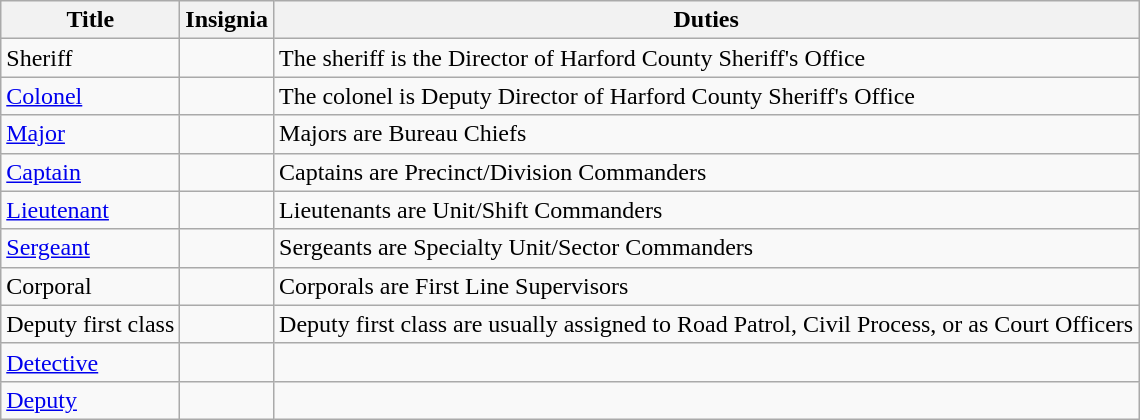<table border="1" cellspacing="0" cellpadding="5" style="border-collapse:collapse;" class="wikitable">
<tr>
<th>Title</th>
<th>Insignia</th>
<th>Duties</th>
</tr>
<tr>
<td>Sheriff</td>
<td></td>
<td>The sheriff is the Director of Harford County Sheriff's Office</td>
</tr>
<tr>
<td><a href='#'>Colonel</a></td>
<td></td>
<td>The colonel is Deputy Director of Harford County Sheriff's Office</td>
</tr>
<tr>
<td><a href='#'>Major</a></td>
<td></td>
<td>Majors are Bureau Chiefs</td>
</tr>
<tr>
<td><a href='#'>Captain</a></td>
<td></td>
<td>Captains are Precinct/Division Commanders</td>
</tr>
<tr>
<td><a href='#'>Lieutenant</a></td>
<td></td>
<td>Lieutenants are Unit/Shift Commanders</td>
</tr>
<tr>
<td><a href='#'>Sergeant</a></td>
<td></td>
<td>Sergeants are Specialty Unit/Sector Commanders</td>
</tr>
<tr>
<td>Corporal</td>
<td></td>
<td>Corporals are First Line Supervisors</td>
</tr>
<tr>
<td>Deputy first class</td>
<td></td>
<td>Deputy first class are usually assigned to Road Patrol, Civil Process, or as Court Officers</td>
</tr>
<tr>
<td><a href='#'>Detective</a></td>
<td></td>
<td></td>
</tr>
<tr>
<td><a href='#'>Deputy</a></td>
<td></td>
<td></td>
</tr>
</table>
